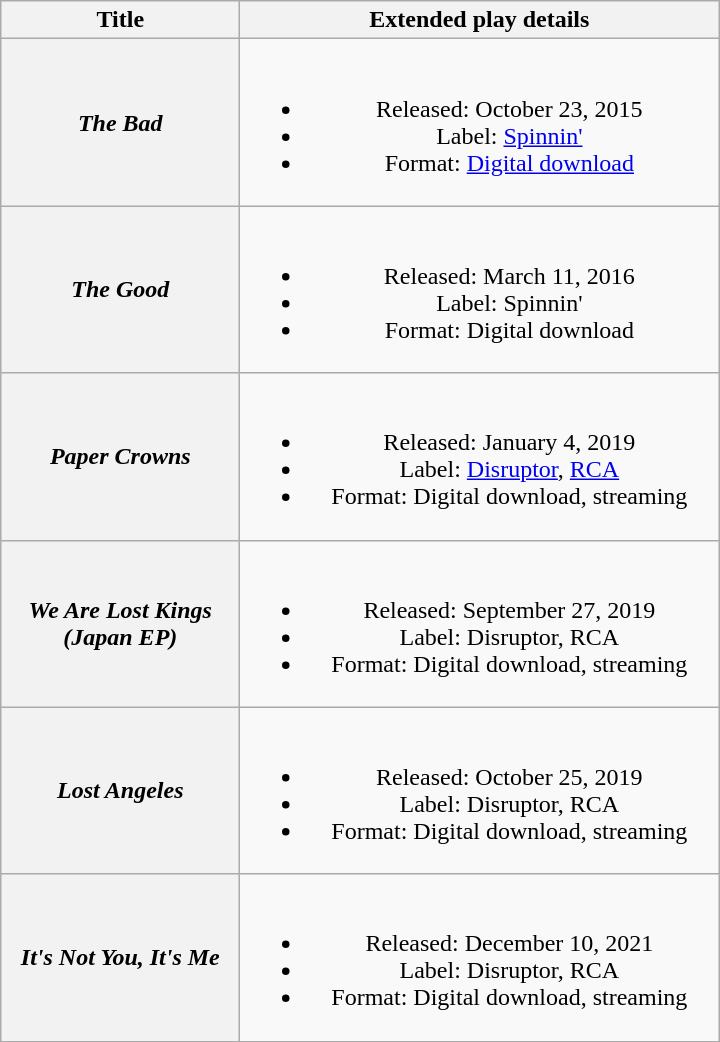<table class="wikitable plainrowheaders" style="text-align:center;">
<tr>
<th scope="col" style="width:9.5em;">Title</th>
<th scope="col" style="width:19.5em;">Extended play details</th>
</tr>
<tr>
<th scope="row"><em>The Bad</em></th>
<td><br><ul><li>Released: October 23, 2015</li><li>Label: <a href='#'>Spinnin'</a></li><li>Format: <a href='#'>Digital download</a></li></ul></td>
</tr>
<tr>
<th scope="row"><em>The Good</em></th>
<td><br><ul><li>Released: March 11, 2016</li><li>Label: Spinnin'</li><li>Format: Digital download</li></ul></td>
</tr>
<tr>
<th scope="row"><em>Paper Crowns</em></th>
<td><br><ul><li>Released: January 4, 2019</li><li>Label: <a href='#'>Disruptor</a>, <a href='#'>RCA</a></li><li>Format: Digital download, streaming</li></ul></td>
</tr>
<tr>
<th scope="row"><em>We Are Lost Kings (Japan EP)</em></th>
<td><br><ul><li>Released: September 27, 2019 </li><li>Label: Disruptor, RCA</li><li>Format: Digital download, streaming</li></ul></td>
</tr>
<tr>
<th scope="row"><em>Lost Angeles</em></th>
<td><br><ul><li>Released: October 25, 2019</li><li>Label: Disruptor, RCA</li><li>Format: Digital download, streaming</li></ul></td>
</tr>
<tr>
<th scope="row"><em>It's Not You, It's Me</em></th>
<td><br><ul><li>Released: December 10, 2021</li><li>Label: Disruptor, RCA</li><li>Format: Digital download, streaming</li></ul></td>
</tr>
</table>
